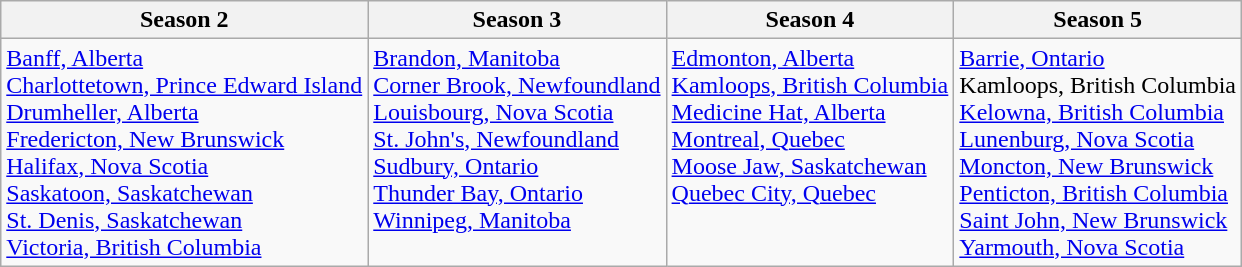<table class="wikitable" border="1">
<tr style="vertical-align:bottom;">
<th>Season 2</th>
<th>Season 3</th>
<th>Season 4</th>
<th>Season 5</th>
</tr>
<tr style="vertical-align:top;">
<td><a href='#'>Banff, Alberta</a><br><a href='#'>Charlottetown, Prince Edward Island</a><br><a href='#'>Drumheller, Alberta</a><br><a href='#'>Fredericton, New Brunswick</a><br><a href='#'>Halifax, Nova Scotia</a><br><a href='#'>Saskatoon, Saskatchewan</a><br><a href='#'>St. Denis, Saskatchewan</a> <br><a href='#'>Victoria, British Columbia</a></td>
<td><a href='#'>Brandon, Manitoba</a><br><a href='#'>Corner Brook, Newfoundland</a><br><a href='#'>Louisbourg, Nova Scotia</a><br><a href='#'>St. John's, Newfoundland</a><br><a href='#'>Sudbury, Ontario</a><br><a href='#'>Thunder Bay, Ontario</a><br><a href='#'>Winnipeg, Manitoba</a></td>
<td><a href='#'>Edmonton, Alberta</a><br><a href='#'>Kamloops, British Columbia</a><br><a href='#'>Medicine Hat, Alberta</a><br><a href='#'>Montreal, Quebec</a><br><a href='#'>Moose Jaw, Saskatchewan</a><br><a href='#'>Quebec City, Quebec</a></td>
<td><a href='#'>Barrie, Ontario</a><br>Kamloops, British Columbia<br><a href='#'>Kelowna, British Columbia</a><br><a href='#'>Lunenburg, Nova Scotia</a> <br><a href='#'>Moncton, New Brunswick</a><br><a href='#'>Penticton, British Columbia</a><br><a href='#'>Saint John, New Brunswick</a><br><a href='#'>Yarmouth, Nova Scotia</a></td>
</tr>
</table>
